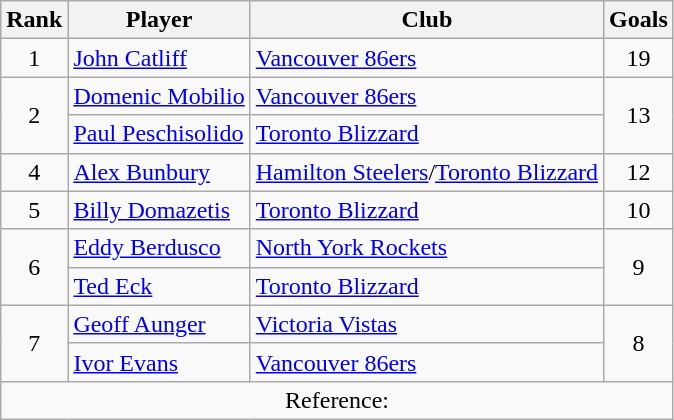<table class="wikitable">
<tr>
<th>Rank</th>
<th>Player</th>
<th>Club</th>
<th>Goals</th>
</tr>
<tr>
<td rowspan="1" align=center>1</td>
<td> <a href='#'>John Catliff</a></td>
<td><a href='#'>Vancouver 86ers</a></td>
<td align=center>19</td>
</tr>
<tr>
<td rowspan="2" align=center>2</td>
<td> <a href='#'>Domenic Mobilio</a></td>
<td><a href='#'>Vancouver 86ers</a></td>
<td rowspan="2" align=center>13</td>
</tr>
<tr>
<td> <a href='#'>Paul Peschisolido</a></td>
<td><a href='#'>Toronto Blizzard</a></td>
</tr>
<tr>
<td rowspan="1" align=center>4</td>
<td> <a href='#'>Alex Bunbury</a></td>
<td><a href='#'>Hamilton Steelers</a>/<a href='#'>Toronto Blizzard</a></td>
<td align=center>12</td>
</tr>
<tr>
<td rowspan="1" align=center>5</td>
<td> <a href='#'>Billy Domazetis</a></td>
<td><a href='#'>Toronto Blizzard</a></td>
<td align=center>10</td>
</tr>
<tr>
<td rowspan="2" align=center>6</td>
<td> <a href='#'>Eddy Berdusco</a></td>
<td><a href='#'>North York Rockets</a></td>
<td rowspan="2" align=center>9</td>
</tr>
<tr>
<td> <a href='#'>Ted Eck</a></td>
<td><a href='#'>Toronto Blizzard</a></td>
</tr>
<tr>
<td rowspan="2" align=center>7</td>
<td> <a href='#'>Geoff Aunger</a></td>
<td><a href='#'>Victoria Vistas</a></td>
<td rowspan="2" align=center>8</td>
</tr>
<tr>
<td> <a href='#'>Ivor Evans</a></td>
<td><a href='#'>Vancouver 86ers</a></td>
</tr>
<tr>
<td colspan=4 align=center>Reference:</td>
</tr>
</table>
